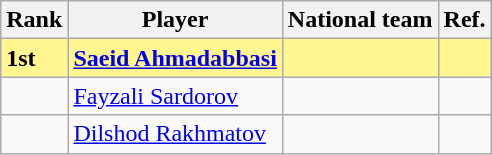<table class="wikitable">
<tr>
<th>Rank</th>
<th>Player</th>
<th>National team</th>
<th>Ref.</th>
</tr>
<tr bgcolor="#FFF68F">
<td><strong>1st</strong></td>
<td><strong><a href='#'>Saeid Ahmadabbasi</a></strong></td>
<td><strong></strong></td>
<td></td>
</tr>
<tr>
<td></td>
<td><a href='#'>Fayzali Sardorov</a></td>
<td></td>
<td></td>
</tr>
<tr>
<td></td>
<td><a href='#'>Dilshod Rakhmatov</a></td>
<td></td>
<td></td>
</tr>
</table>
